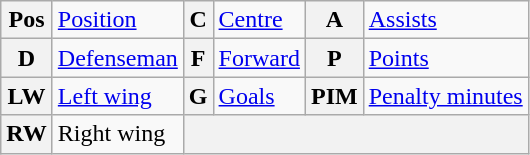<table class="wikitable">
<tr>
<th>Pos</th>
<td><a href='#'>Position</a></td>
<th>C</th>
<td><a href='#'>Centre</a></td>
<th>A</th>
<td><a href='#'>Assists</a></td>
</tr>
<tr>
<th>D</th>
<td><a href='#'>Defenseman</a></td>
<th>F</th>
<td><a href='#'>Forward</a></td>
<th>P</th>
<td><a href='#'>Points</a></td>
</tr>
<tr>
<th>LW</th>
<td><a href='#'>Left wing</a></td>
<th>G</th>
<td><a href='#'>Goals</a></td>
<th>PIM</th>
<td><a href='#'>Penalty minutes</a></td>
</tr>
<tr>
<th>RW</th>
<td>Right wing</td>
<th colspan="4"></th>
</tr>
</table>
